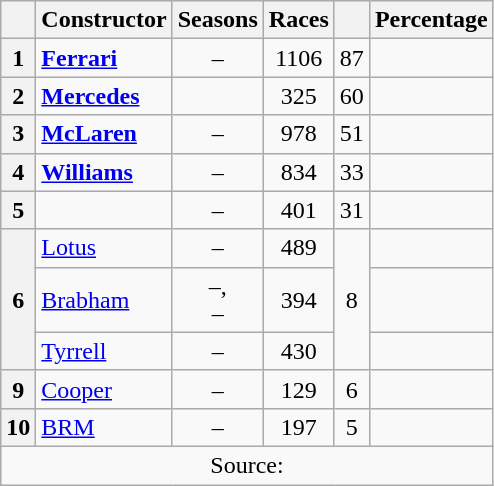<table class="wikitable">
<tr>
<th></th>
<th>Constructor</th>
<th>Seasons</th>
<th>Races</th>
<th></th>
<th>Percentage</th>
</tr>
<tr align="center">
<th>1</th>
<td align="left">  <strong><a href='#'>Ferrari</a></strong></td>
<td>–</td>
<td>1106</td>
<td>87</td>
<td></td>
</tr>
<tr align="center">
<th>2</th>
<td align="left"> <strong><a href='#'>Mercedes</a></strong></td>
<td></td>
<td>325</td>
<td>60</td>
<td></td>
</tr>
<tr align="center">
<th>3</th>
<td align="left"> <strong><a href='#'>McLaren</a></strong></td>
<td>–</td>
<td>978</td>
<td>51</td>
<td></td>
</tr>
<tr align="center">
<th>4</th>
<td align="left"> <strong><a href='#'>Williams</a></strong></td>
<td>–</td>
<td>834</td>
<td>33</td>
<td></td>
</tr>
<tr align="center">
<th>5</th>
<td align="left"></td>
<td>–</td>
<td>401</td>
<td>31</td>
<td></td>
</tr>
<tr align="center">
<th rowspan=3>6</th>
<td align=left> <a href='#'>Lotus</a></td>
<td>–</td>
<td>489</td>
<td rowspan=3>8</td>
<td></td>
</tr>
<tr align="center">
<td align=left> <a href='#'>Brabham</a></td>
<td>–,<br>–</td>
<td>394</td>
<td></td>
</tr>
<tr align="center">
<td align="left"> <a href='#'>Tyrrell</a></td>
<td>–</td>
<td>430</td>
<td></td>
</tr>
<tr align="center">
<th>9</th>
<td align="left"> <a href='#'>Cooper</a></td>
<td>–</td>
<td>129</td>
<td>6</td>
<td></td>
</tr>
<tr align="center">
<th>10</th>
<td align="left"> <a href='#'>BRM</a></td>
<td>–</td>
<td>197</td>
<td>5</td>
<td></td>
</tr>
<tr>
<td colspan=6 align="center">Source:</td>
</tr>
</table>
